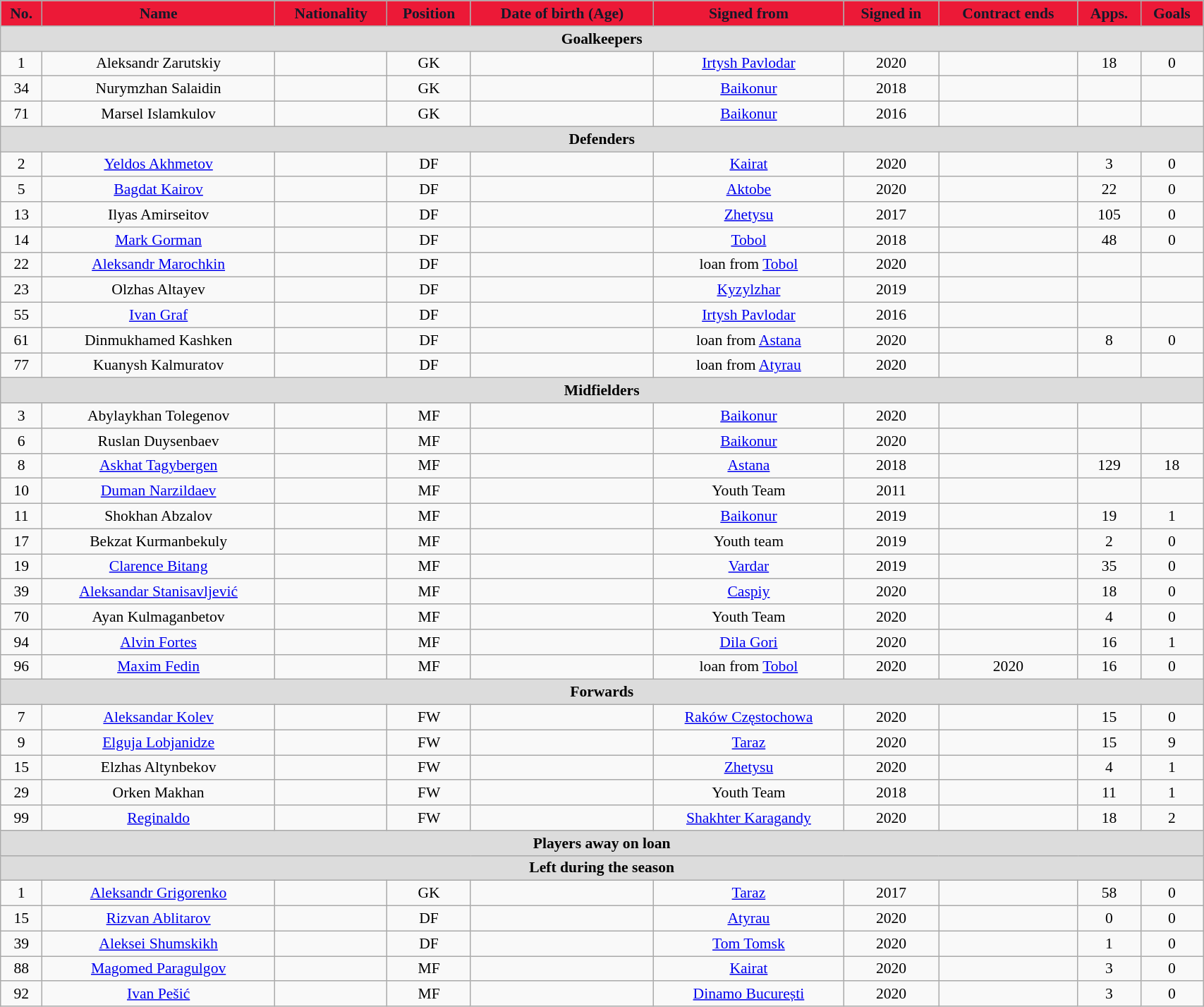<table class="wikitable"  style="text-align:center; font-size:90%; width:90%;">
<tr>
<th style="background:#EC1937; color:#141929; text-align:center;">No.</th>
<th style="background:#EC1937; color:#141929; text-align:center;">Name</th>
<th style="background:#EC1937; color:#141929; text-align:center;">Nationality</th>
<th style="background:#EC1937; color:#141929; text-align:center;">Position</th>
<th style="background:#EC1937; color:#141929; text-align:center;">Date of birth (Age)</th>
<th style="background:#EC1937; color:#141929; text-align:center;">Signed from</th>
<th style="background:#EC1937; color:#141929; text-align:center;">Signed in</th>
<th style="background:#EC1937; color:#141929; text-align:center;">Contract ends</th>
<th style="background:#EC1937; color:#141929; text-align:center;">Apps.</th>
<th style="background:#EC1937; color:#141929; text-align:center;">Goals</th>
</tr>
<tr>
<th colspan="11"  style="background:#dcdcdc; text-align:center;">Goalkeepers</th>
</tr>
<tr>
<td>1</td>
<td>Aleksandr Zarutskiy</td>
<td></td>
<td>GK</td>
<td></td>
<td><a href='#'>Irtysh Pavlodar</a></td>
<td>2020</td>
<td></td>
<td>18</td>
<td>0</td>
</tr>
<tr>
<td>34</td>
<td>Nurymzhan Salaidin</td>
<td></td>
<td>GK</td>
<td></td>
<td><a href='#'>Baikonur</a></td>
<td>2018</td>
<td></td>
<td></td>
<td></td>
</tr>
<tr>
<td>71</td>
<td>Marsel Islamkulov</td>
<td></td>
<td>GK</td>
<td></td>
<td><a href='#'>Baikonur</a></td>
<td>2016</td>
<td></td>
<td></td>
<td></td>
</tr>
<tr>
<th colspan="11"  style="background:#dcdcdc; text-align:center;">Defenders</th>
</tr>
<tr>
<td>2</td>
<td><a href='#'>Yeldos Akhmetov</a></td>
<td></td>
<td>DF</td>
<td></td>
<td><a href='#'>Kairat</a></td>
<td>2020</td>
<td></td>
<td>3</td>
<td>0</td>
</tr>
<tr>
<td>5</td>
<td><a href='#'>Bagdat Kairov</a></td>
<td></td>
<td>DF</td>
<td></td>
<td><a href='#'>Aktobe</a></td>
<td>2020</td>
<td></td>
<td>22</td>
<td>0</td>
</tr>
<tr>
<td>13</td>
<td>Ilyas Amirseitov</td>
<td></td>
<td>DF</td>
<td></td>
<td><a href='#'>Zhetysu</a></td>
<td>2017</td>
<td></td>
<td>105</td>
<td>0</td>
</tr>
<tr>
<td>14</td>
<td><a href='#'>Mark Gorman</a></td>
<td></td>
<td>DF</td>
<td></td>
<td><a href='#'>Tobol</a></td>
<td>2018</td>
<td></td>
<td>48</td>
<td>0</td>
</tr>
<tr>
<td>22</td>
<td><a href='#'>Aleksandr Marochkin</a></td>
<td></td>
<td>DF</td>
<td></td>
<td>loan from <a href='#'>Tobol</a></td>
<td>2020</td>
<td></td>
<td></td>
<td></td>
</tr>
<tr>
<td>23</td>
<td>Olzhas Altayev</td>
<td></td>
<td>DF</td>
<td></td>
<td><a href='#'>Kyzylzhar</a></td>
<td>2019</td>
<td></td>
<td></td>
<td></td>
</tr>
<tr>
<td>55</td>
<td><a href='#'>Ivan Graf</a></td>
<td></td>
<td>DF</td>
<td></td>
<td><a href='#'>Irtysh Pavlodar</a></td>
<td>2016</td>
<td></td>
<td></td>
<td></td>
</tr>
<tr>
<td>61</td>
<td>Dinmukhamed Kashken</td>
<td></td>
<td>DF</td>
<td></td>
<td>loan from <a href='#'>Astana</a></td>
<td>2020</td>
<td></td>
<td>8</td>
<td>0</td>
</tr>
<tr>
<td>77</td>
<td>Kuanysh Kalmuratov</td>
<td></td>
<td>DF</td>
<td></td>
<td>loan from <a href='#'>Atyrau</a></td>
<td>2020</td>
<td></td>
<td></td>
<td></td>
</tr>
<tr>
<th colspan="11"  style="background:#dcdcdc; text-align:center;">Midfielders</th>
</tr>
<tr>
<td>3</td>
<td>Abylaykhan Tolegenov</td>
<td></td>
<td>MF</td>
<td></td>
<td><a href='#'>Baikonur</a></td>
<td>2020</td>
<td></td>
<td></td>
<td></td>
</tr>
<tr>
<td>6</td>
<td>Ruslan Duysenbaev</td>
<td></td>
<td>MF</td>
<td></td>
<td><a href='#'>Baikonur</a></td>
<td>2020</td>
<td></td>
<td></td>
<td></td>
</tr>
<tr>
<td>8</td>
<td><a href='#'>Askhat Tagybergen</a></td>
<td></td>
<td>MF</td>
<td></td>
<td><a href='#'>Astana</a></td>
<td>2018</td>
<td></td>
<td>129</td>
<td>18</td>
</tr>
<tr>
<td>10</td>
<td><a href='#'>Duman Narzildaev</a></td>
<td></td>
<td>MF</td>
<td></td>
<td>Youth Team</td>
<td>2011</td>
<td></td>
<td></td>
<td></td>
</tr>
<tr>
<td>11</td>
<td>Shokhan Abzalov</td>
<td></td>
<td>MF</td>
<td></td>
<td><a href='#'>Baikonur</a></td>
<td>2019</td>
<td></td>
<td>19</td>
<td>1</td>
</tr>
<tr>
<td>17</td>
<td>Bekzat Kurmanbekuly</td>
<td></td>
<td>MF</td>
<td></td>
<td>Youth team</td>
<td>2019</td>
<td></td>
<td>2</td>
<td>0</td>
</tr>
<tr>
<td>19</td>
<td><a href='#'>Clarence Bitang</a></td>
<td></td>
<td>MF</td>
<td></td>
<td><a href='#'>Vardar</a></td>
<td>2019</td>
<td></td>
<td>35</td>
<td>0</td>
</tr>
<tr>
<td>39</td>
<td><a href='#'>Aleksandar Stanisavljević</a></td>
<td></td>
<td>MF</td>
<td></td>
<td><a href='#'>Caspiy</a></td>
<td>2020</td>
<td></td>
<td>18</td>
<td>0</td>
</tr>
<tr>
<td>70</td>
<td>Ayan Kulmaganbetov</td>
<td></td>
<td>MF</td>
<td></td>
<td>Youth Team</td>
<td>2020</td>
<td></td>
<td>4</td>
<td>0</td>
</tr>
<tr>
<td>94</td>
<td><a href='#'>Alvin Fortes</a></td>
<td></td>
<td>MF</td>
<td></td>
<td><a href='#'>Dila Gori</a></td>
<td>2020</td>
<td></td>
<td>16</td>
<td>1</td>
</tr>
<tr>
<td>96</td>
<td><a href='#'>Maxim Fedin</a></td>
<td></td>
<td>MF</td>
<td></td>
<td>loan from <a href='#'>Tobol</a></td>
<td>2020</td>
<td>2020</td>
<td>16</td>
<td>0</td>
</tr>
<tr>
<th colspan="11"  style="background:#dcdcdc; text-align:center;">Forwards</th>
</tr>
<tr>
<td>7</td>
<td><a href='#'>Aleksandar Kolev</a></td>
<td></td>
<td>FW</td>
<td></td>
<td><a href='#'>Raków Częstochowa</a></td>
<td>2020</td>
<td></td>
<td>15</td>
<td>0</td>
</tr>
<tr>
<td>9</td>
<td><a href='#'>Elguja Lobjanidze</a></td>
<td></td>
<td>FW</td>
<td></td>
<td><a href='#'>Taraz</a></td>
<td>2020</td>
<td></td>
<td>15</td>
<td>9</td>
</tr>
<tr>
<td>15</td>
<td>Elzhas Altynbekov</td>
<td></td>
<td>FW</td>
<td></td>
<td><a href='#'>Zhetysu</a></td>
<td>2020</td>
<td></td>
<td>4</td>
<td>1</td>
</tr>
<tr>
<td>29</td>
<td>Orken Makhan</td>
<td></td>
<td>FW</td>
<td></td>
<td>Youth Team</td>
<td>2018</td>
<td></td>
<td>11</td>
<td>1</td>
</tr>
<tr>
<td>99</td>
<td><a href='#'>Reginaldo</a></td>
<td></td>
<td>FW</td>
<td></td>
<td><a href='#'>Shakhter Karagandy</a></td>
<td>2020</td>
<td></td>
<td>18</td>
<td>2</td>
</tr>
<tr>
<th colspan="11"  style="background:#dcdcdc; text-align:center;">Players away on loan</th>
</tr>
<tr>
<th colspan="11"  style="background:#dcdcdc; text-align:center;">Left during the season</th>
</tr>
<tr>
<td>1</td>
<td><a href='#'>Aleksandr Grigorenko</a></td>
<td></td>
<td>GK</td>
<td></td>
<td><a href='#'>Taraz</a></td>
<td>2017</td>
<td></td>
<td>58</td>
<td>0</td>
</tr>
<tr>
<td>15</td>
<td><a href='#'>Rizvan Ablitarov</a></td>
<td></td>
<td>DF</td>
<td></td>
<td><a href='#'>Atyrau</a></td>
<td>2020</td>
<td></td>
<td>0</td>
<td>0</td>
</tr>
<tr>
<td>39</td>
<td><a href='#'>Aleksei Shumskikh</a></td>
<td></td>
<td>DF</td>
<td></td>
<td><a href='#'>Tom Tomsk</a></td>
<td>2020</td>
<td></td>
<td>1</td>
<td>0</td>
</tr>
<tr>
<td>88</td>
<td><a href='#'>Magomed Paragulgov</a></td>
<td></td>
<td>MF</td>
<td></td>
<td><a href='#'>Kairat</a></td>
<td>2020</td>
<td></td>
<td>3</td>
<td>0</td>
</tr>
<tr>
<td>92</td>
<td><a href='#'>Ivan Pešić</a></td>
<td></td>
<td>MF</td>
<td></td>
<td><a href='#'>Dinamo București</a></td>
<td>2020</td>
<td></td>
<td>3</td>
<td>0</td>
</tr>
</table>
